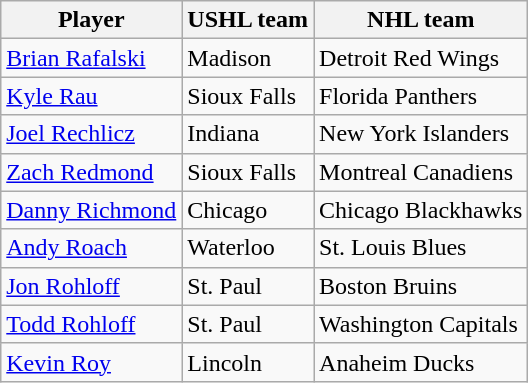<table class="wikitable">
<tr>
<th>Player</th>
<th>USHL team</th>
<th>NHL team</th>
</tr>
<tr>
<td><a href='#'>Brian Rafalski</a></td>
<td>Madison</td>
<td>Detroit Red Wings</td>
</tr>
<tr>
<td><a href='#'>Kyle Rau</a></td>
<td>Sioux Falls</td>
<td>Florida Panthers</td>
</tr>
<tr>
<td><a href='#'>Joel Rechlicz</a></td>
<td>Indiana</td>
<td>New York Islanders</td>
</tr>
<tr>
<td><a href='#'>Zach Redmond</a></td>
<td>Sioux Falls</td>
<td>Montreal Canadiens</td>
</tr>
<tr>
<td><a href='#'>Danny Richmond</a></td>
<td>Chicago</td>
<td>Chicago Blackhawks</td>
</tr>
<tr>
<td><a href='#'>Andy Roach</a></td>
<td>Waterloo</td>
<td>St. Louis Blues</td>
</tr>
<tr>
<td><a href='#'>Jon Rohloff</a></td>
<td>St. Paul</td>
<td>Boston Bruins</td>
</tr>
<tr>
<td><a href='#'>Todd Rohloff</a></td>
<td>St. Paul</td>
<td>Washington Capitals</td>
</tr>
<tr>
<td><a href='#'>Kevin Roy</a></td>
<td>Lincoln</td>
<td>Anaheim Ducks</td>
</tr>
</table>
